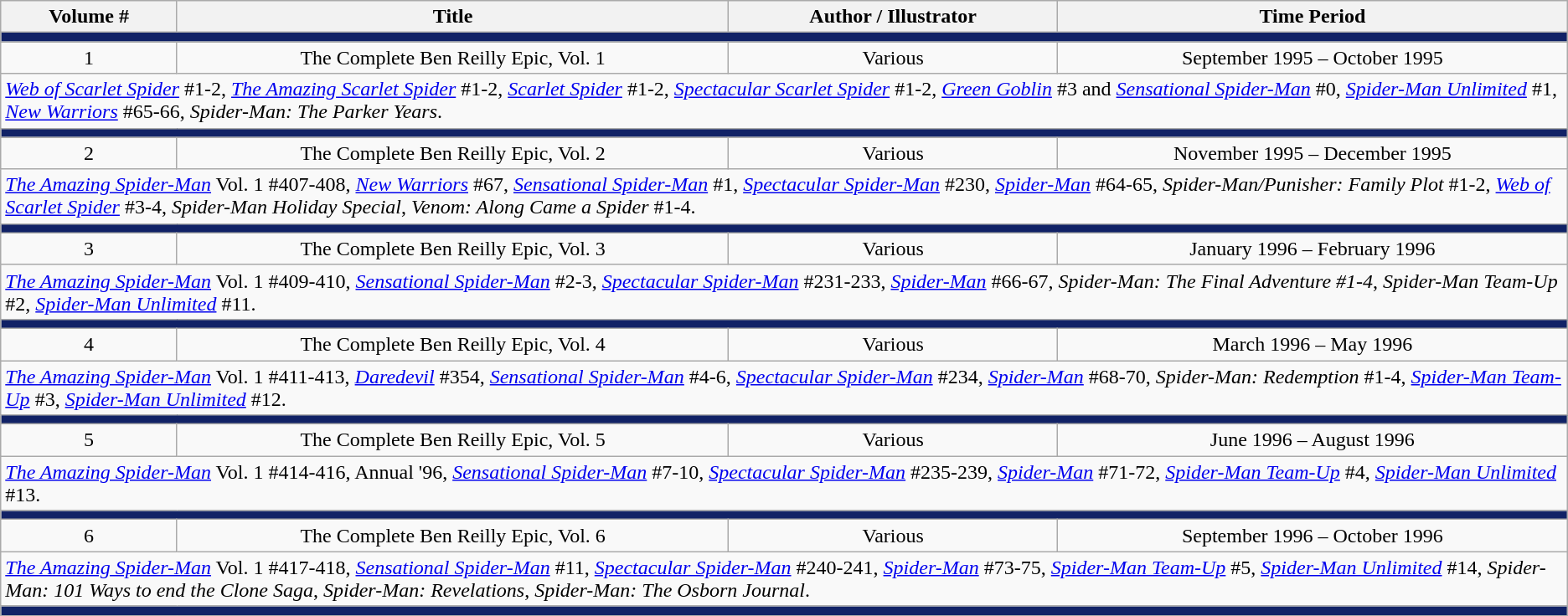<table class="wikitable">
<tr>
<th>Volume #</th>
<th>Title</th>
<th>Author / Illustrator</th>
<th>Time Period</th>
</tr>
<tr>
<td colspan="6" bgcolor="#112266"></td>
</tr>
<tr>
<td align="center">1</td>
<td align="center">The Complete Ben Reilly Epic, Vol. 1</td>
<td align="center">Various</td>
<td align="center">September 1995 – October 1995</td>
</tr>
<tr>
<td colspan="6"><em><a href='#'>Web of Scarlet Spider</a></em> #1-2, <em><a href='#'>The Amazing Scarlet Spider</a></em> #1-2, <em><a href='#'>Scarlet Spider</a></em> #1-2, <em><a href='#'>Spectacular Scarlet Spider</a></em> #1-2, <em><a href='#'>Green Goblin</a></em> #3 and <em><a href='#'>Sensational Spider-Man</a></em> #0, <em><a href='#'>Spider-Man Unlimited</a></em> #1, <em><a href='#'>New Warriors</a></em> #65-66, <em>Spider-Man: The Parker Years</em>.</td>
</tr>
<tr>
<td colspan="6" bgcolor="#112266"></td>
</tr>
<tr>
<td align="center">2</td>
<td align="center">The Complete Ben Reilly Epic, Vol. 2</td>
<td align="center">Various</td>
<td align="center">November 1995 – December 1995</td>
</tr>
<tr>
<td colspan="6"><em><a href='#'>The Amazing Spider-Man</a></em> Vol. 1 #407-408, <em><a href='#'>New Warriors</a></em> #67, <em><a href='#'>Sensational Spider-Man</a></em> #1, <em><a href='#'>Spectacular Spider-Man</a></em> #230, <em><a href='#'>Spider-Man</a></em> #64-65, <em>Spider-Man/Punisher: Family Plot</em> #1-2, <em><a href='#'>Web of Scarlet Spider</a></em> #3-4, <em>Spider-Man Holiday Special</em>, <em>Venom: Along Came a Spider</em> #1-4.</td>
</tr>
<tr>
<td colspan="6" bgcolor="#112266"></td>
</tr>
<tr>
<td align="center">3</td>
<td align="center">The Complete Ben Reilly Epic, Vol. 3</td>
<td align="center">Various</td>
<td align="center">January 1996 – February 1996</td>
</tr>
<tr>
<td colspan="6"><em><a href='#'>The Amazing Spider-Man</a></em> Vol. 1 #409-410, <em><a href='#'>Sensational Spider-Man</a></em> #2-3, <em><a href='#'>Spectacular Spider-Man</a></em> #231-233, <em><a href='#'>Spider-Man</a></em> #66-67, <em>Spider-Man: The Final Adventure #1-4</em>, <em>Spider-Man Team-Up</em> #2, <em><a href='#'>Spider-Man Unlimited</a></em> #11.</td>
</tr>
<tr>
<td colspan="6" bgcolor="#112266"></td>
</tr>
<tr>
<td align="center">4</td>
<td align="center">The Complete Ben Reilly Epic, Vol. 4</td>
<td align="center">Various</td>
<td align="center">March 1996 – May 1996</td>
</tr>
<tr>
<td colspan="6"><em><a href='#'>The Amazing Spider-Man</a></em> Vol. 1 #411-413, <em><a href='#'>Daredevil</a></em> #354, <em><a href='#'>Sensational Spider-Man</a></em> #4-6, <em><a href='#'>Spectacular Spider-Man</a></em> #234, <em><a href='#'>Spider-Man</a></em> #68-70, <em>Spider-Man: Redemption</em> #1-4, <em><a href='#'>Spider-Man Team-Up</a></em> #3, <em><a href='#'>Spider-Man Unlimited</a></em> #12.</td>
</tr>
<tr>
<td colspan="6" bgcolor="#112266"></td>
</tr>
<tr>
<td align="center">5</td>
<td align="center">The Complete Ben Reilly Epic, Vol. 5</td>
<td align="center">Various</td>
<td align="center">June 1996 – August 1996</td>
</tr>
<tr>
<td colspan="6"><em><a href='#'>The Amazing Spider-Man</a></em> Vol. 1 #414-416, Annual '96, <em><a href='#'>Sensational Spider-Man</a></em> #7-10, <em><a href='#'>Spectacular Spider-Man</a></em> #235-239, <em><a href='#'>Spider-Man</a></em> #71-72, <em><a href='#'>Spider-Man Team-Up</a></em> #4, <em><a href='#'>Spider-Man Unlimited</a></em> #13.</td>
</tr>
<tr>
<td colspan="6" bgcolor="#112266"></td>
</tr>
<tr>
<td align="center">6</td>
<td align="center">The Complete Ben Reilly Epic, Vol. 6</td>
<td align="center">Various</td>
<td align="center">September 1996 – October 1996</td>
</tr>
<tr>
<td colspan="6"><em><a href='#'>The Amazing Spider-Man</a></em> Vol. 1 #417-418, <em><a href='#'>Sensational Spider-Man</a></em> #11, <em><a href='#'>Spectacular Spider-Man</a></em> #240-241, <em><a href='#'>Spider-Man</a></em> #73-75, <em><a href='#'>Spider-Man Team-Up</a></em> #5, <em><a href='#'>Spider-Man Unlimited</a></em> #14, <em>Spider-Man: 101 Ways to end the Clone Saga</em>, <em>Spider-Man: Revelations</em>, <em>Spider-Man: The Osborn Journal</em>.</td>
</tr>
<tr>
<td colspan="6" bgcolor="#112266"></td>
</tr>
<tr>
</tr>
</table>
